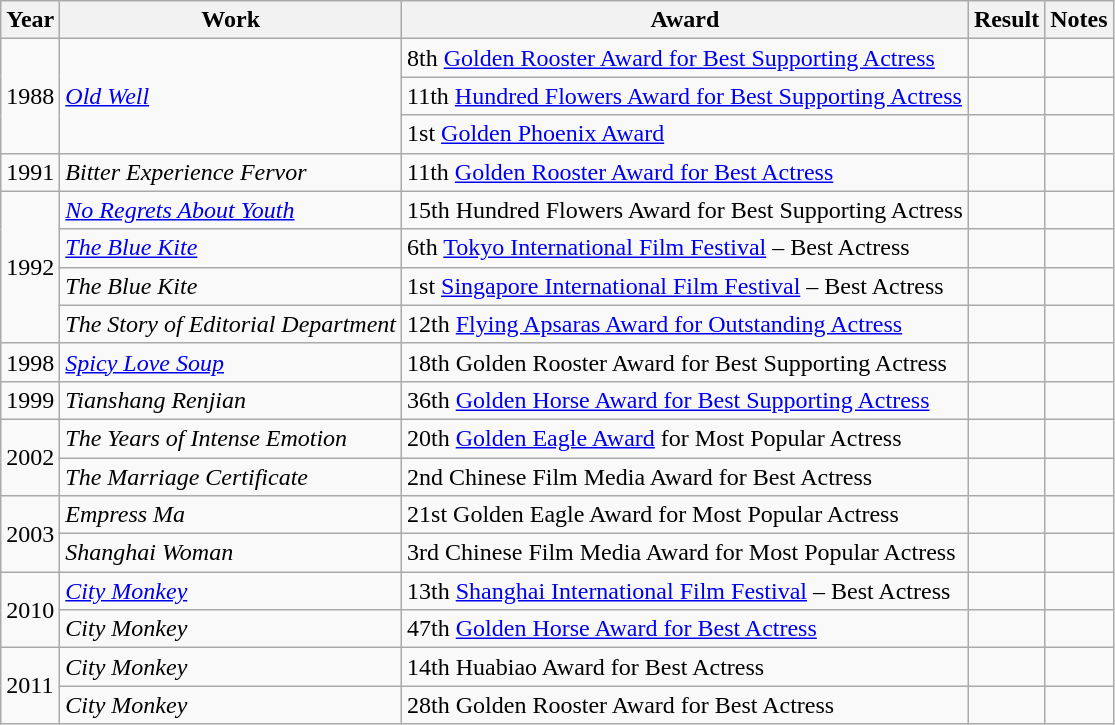<table class="wikitable">
<tr>
<th>Year</th>
<th>Work</th>
<th>Award</th>
<th>Result</th>
<th>Notes</th>
</tr>
<tr>
<td rowspan="3">1988</td>
<td rowspan="3"><em><a href='#'>Old Well</a></em></td>
<td>8th <a href='#'>Golden Rooster Award for Best Supporting Actress</a></td>
<td></td>
<td></td>
</tr>
<tr>
<td>11th <a href='#'>Hundred Flowers Award for Best Supporting Actress</a></td>
<td></td>
<td></td>
</tr>
<tr>
<td>1st <a href='#'>Golden Phoenix Award</a></td>
<td></td>
<td></td>
</tr>
<tr>
<td>1991</td>
<td><em>Bitter Experience Fervor</em></td>
<td>11th <a href='#'>Golden Rooster Award for Best Actress</a></td>
<td></td>
<td></td>
</tr>
<tr>
<td rowspan="4">1992</td>
<td><em><a href='#'>No Regrets About Youth</a></em></td>
<td>15th Hundred Flowers Award for Best Supporting Actress</td>
<td></td>
<td></td>
</tr>
<tr>
<td><em><a href='#'>The Blue Kite</a></em></td>
<td>6th <a href='#'>Tokyo International Film Festival</a> – Best Actress</td>
<td></td>
<td></td>
</tr>
<tr>
<td><em>The Blue Kite</em></td>
<td>1st <a href='#'>Singapore International Film Festival</a> – Best Actress</td>
<td></td>
<td></td>
</tr>
<tr>
<td><em>The Story of Editorial Department</em></td>
<td>12th <a href='#'>Flying Apsaras Award for Outstanding Actress</a></td>
<td></td>
<td></td>
</tr>
<tr>
<td>1998</td>
<td><em><a href='#'>Spicy Love Soup</a></em></td>
<td>18th Golden Rooster Award for Best Supporting Actress</td>
<td></td>
<td></td>
</tr>
<tr>
<td>1999</td>
<td><em>Tianshang Renjian</em></td>
<td>36th <a href='#'>Golden Horse Award for Best Supporting Actress</a></td>
<td></td>
<td></td>
</tr>
<tr>
<td rowspan="2">2002</td>
<td><em>The Years of Intense Emotion</em></td>
<td>20th <a href='#'>Golden Eagle Award</a> for Most Popular Actress</td>
<td></td>
<td></td>
</tr>
<tr>
<td><em>The Marriage Certificate</em></td>
<td>2nd Chinese Film Media Award for Best Actress</td>
<td></td>
<td></td>
</tr>
<tr>
<td rowspan="2">2003</td>
<td><em>Empress Ma</em></td>
<td>21st Golden Eagle Award for Most Popular Actress</td>
<td></td>
<td></td>
</tr>
<tr>
<td><em>Shanghai Woman</em></td>
<td>3rd Chinese Film Media Award for Most Popular Actress</td>
<td></td>
<td></td>
</tr>
<tr>
<td rowspan="2">2010</td>
<td><em><a href='#'>City Monkey</a></em></td>
<td>13th <a href='#'>Shanghai International Film Festival</a> – Best Actress</td>
<td></td>
<td></td>
</tr>
<tr>
<td><em>City Monkey</em></td>
<td>47th <a href='#'>Golden Horse Award for Best Actress</a></td>
<td></td>
<td></td>
</tr>
<tr>
<td rowspan="2">2011</td>
<td><em>City Monkey</em></td>
<td>14th Huabiao Award for Best Actress</td>
<td></td>
<td></td>
</tr>
<tr>
<td><em>City Monkey</em></td>
<td>28th Golden Rooster Award for Best Actress</td>
<td></td>
<td></td>
</tr>
</table>
